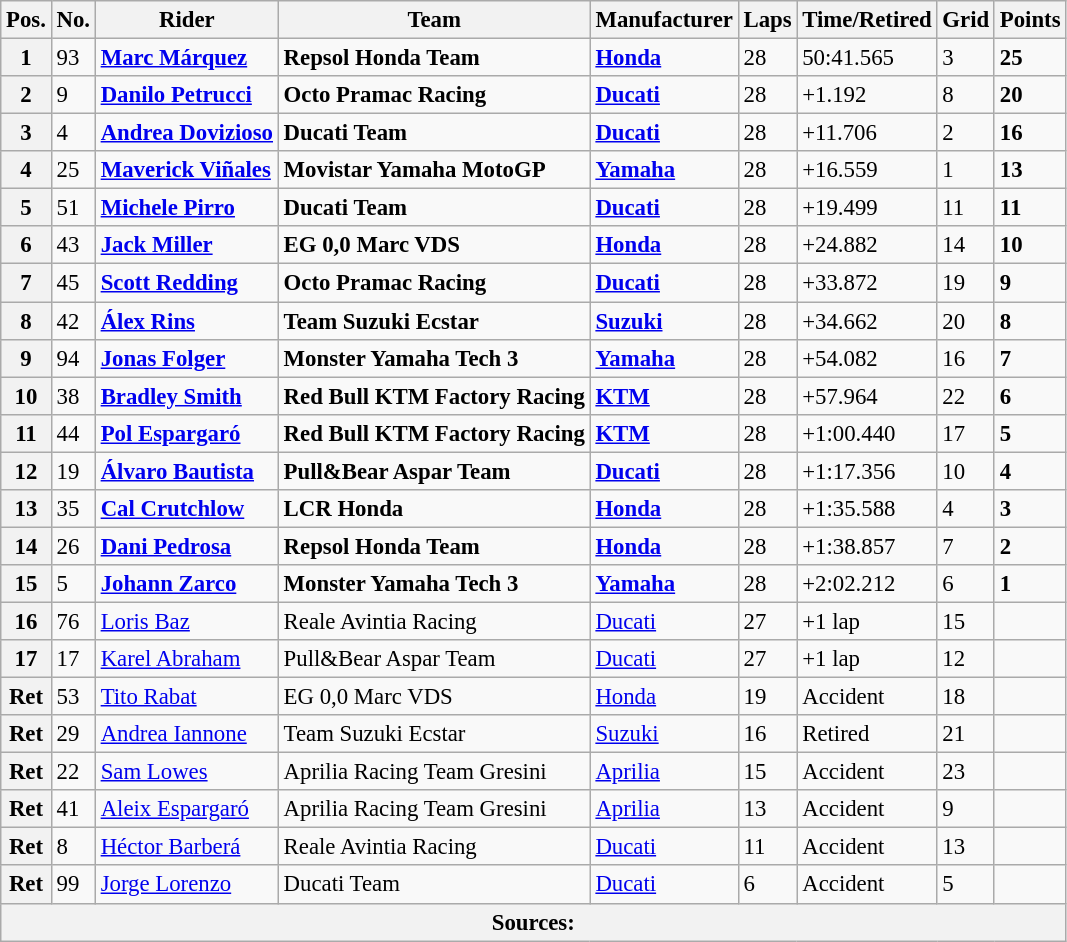<table class="wikitable" style="font-size: 95%;">
<tr>
<th>Pos.</th>
<th>No.</th>
<th>Rider</th>
<th>Team</th>
<th>Manufacturer</th>
<th>Laps</th>
<th>Time/Retired</th>
<th>Grid</th>
<th>Points</th>
</tr>
<tr>
<th>1</th>
<td>93</td>
<td> <strong><a href='#'>Marc Márquez</a></strong></td>
<td><strong>Repsol Honda Team</strong></td>
<td><strong><a href='#'>Honda</a></strong></td>
<td>28</td>
<td>50:41.565</td>
<td>3</td>
<td><strong>25</strong></td>
</tr>
<tr>
<th>2</th>
<td>9</td>
<td> <strong><a href='#'>Danilo Petrucci</a></strong></td>
<td><strong>Octo Pramac Racing</strong></td>
<td><strong><a href='#'>Ducati</a></strong></td>
<td>28</td>
<td>+1.192</td>
<td>8</td>
<td><strong>20</strong></td>
</tr>
<tr>
<th>3</th>
<td>4</td>
<td> <strong><a href='#'>Andrea Dovizioso</a></strong></td>
<td><strong>Ducati Team</strong></td>
<td><strong><a href='#'>Ducati</a></strong></td>
<td>28</td>
<td>+11.706</td>
<td>2</td>
<td><strong>16</strong></td>
</tr>
<tr>
<th>4</th>
<td>25</td>
<td> <strong><a href='#'>Maverick Viñales</a></strong></td>
<td><strong>Movistar Yamaha MotoGP</strong></td>
<td><strong><a href='#'>Yamaha</a></strong></td>
<td>28</td>
<td>+16.559</td>
<td>1</td>
<td><strong>13</strong></td>
</tr>
<tr>
<th>5</th>
<td>51</td>
<td> <strong><a href='#'>Michele Pirro</a></strong></td>
<td><strong>Ducati Team</strong></td>
<td><strong><a href='#'>Ducati</a></strong></td>
<td>28</td>
<td>+19.499</td>
<td>11</td>
<td><strong>11</strong></td>
</tr>
<tr>
<th>6</th>
<td>43</td>
<td> <strong><a href='#'>Jack Miller</a></strong></td>
<td><strong>EG 0,0 Marc VDS</strong></td>
<td><strong><a href='#'>Honda</a></strong></td>
<td>28</td>
<td>+24.882</td>
<td>14</td>
<td><strong>10</strong></td>
</tr>
<tr>
<th>7</th>
<td>45</td>
<td> <strong><a href='#'>Scott Redding</a></strong></td>
<td><strong>Octo Pramac Racing</strong></td>
<td><strong><a href='#'>Ducati</a></strong></td>
<td>28</td>
<td>+33.872</td>
<td>19</td>
<td><strong>9</strong></td>
</tr>
<tr>
<th>8</th>
<td>42</td>
<td> <strong><a href='#'>Álex Rins</a></strong></td>
<td><strong>Team Suzuki Ecstar</strong></td>
<td><strong><a href='#'>Suzuki</a></strong></td>
<td>28</td>
<td>+34.662</td>
<td>20</td>
<td><strong>8</strong></td>
</tr>
<tr>
<th>9</th>
<td>94</td>
<td> <strong><a href='#'>Jonas Folger</a></strong></td>
<td><strong>Monster Yamaha Tech 3</strong></td>
<td><strong><a href='#'>Yamaha</a></strong></td>
<td>28</td>
<td>+54.082</td>
<td>16</td>
<td><strong>7</strong></td>
</tr>
<tr>
<th>10</th>
<td>38</td>
<td> <strong><a href='#'>Bradley Smith</a></strong></td>
<td><strong>Red Bull KTM Factory Racing</strong></td>
<td><strong><a href='#'>KTM</a></strong></td>
<td>28</td>
<td>+57.964</td>
<td>22</td>
<td><strong>6</strong></td>
</tr>
<tr>
<th>11</th>
<td>44</td>
<td> <strong><a href='#'>Pol Espargaró</a></strong></td>
<td><strong>Red Bull KTM Factory Racing</strong></td>
<td><strong><a href='#'>KTM</a></strong></td>
<td>28</td>
<td>+1:00.440</td>
<td>17</td>
<td><strong>5</strong></td>
</tr>
<tr>
<th>12</th>
<td>19</td>
<td> <strong><a href='#'>Álvaro Bautista</a></strong></td>
<td><strong>Pull&Bear Aspar Team</strong></td>
<td><strong><a href='#'>Ducati</a></strong></td>
<td>28</td>
<td>+1:17.356</td>
<td>10</td>
<td><strong>4</strong></td>
</tr>
<tr>
<th>13</th>
<td>35</td>
<td> <strong><a href='#'>Cal Crutchlow</a></strong></td>
<td><strong>LCR Honda</strong></td>
<td><strong><a href='#'>Honda</a></strong></td>
<td>28</td>
<td>+1:35.588</td>
<td>4</td>
<td><strong>3</strong></td>
</tr>
<tr>
<th>14</th>
<td>26</td>
<td> <strong><a href='#'>Dani Pedrosa</a></strong></td>
<td><strong>Repsol Honda Team</strong></td>
<td><strong><a href='#'>Honda</a></strong></td>
<td>28</td>
<td>+1:38.857</td>
<td>7</td>
<td><strong>2</strong></td>
</tr>
<tr>
<th>15</th>
<td>5</td>
<td> <strong><a href='#'>Johann Zarco</a></strong></td>
<td><strong>Monster Yamaha Tech 3</strong></td>
<td><strong><a href='#'>Yamaha</a></strong></td>
<td>28</td>
<td>+2:02.212</td>
<td>6</td>
<td><strong>1</strong></td>
</tr>
<tr>
<th>16</th>
<td>76</td>
<td> <a href='#'>Loris Baz</a></td>
<td>Reale Avintia Racing</td>
<td><a href='#'>Ducati</a></td>
<td>27</td>
<td>+1 lap</td>
<td>15</td>
<td></td>
</tr>
<tr>
<th>17</th>
<td>17</td>
<td> <a href='#'>Karel Abraham</a></td>
<td>Pull&Bear Aspar Team</td>
<td><a href='#'>Ducati</a></td>
<td>27</td>
<td>+1 lap</td>
<td>12</td>
<td></td>
</tr>
<tr>
<th>Ret</th>
<td>53</td>
<td> <a href='#'>Tito Rabat</a></td>
<td>EG 0,0 Marc VDS</td>
<td><a href='#'>Honda</a></td>
<td>19</td>
<td>Accident</td>
<td>18</td>
<td></td>
</tr>
<tr>
<th>Ret</th>
<td>29</td>
<td> <a href='#'>Andrea Iannone</a></td>
<td>Team Suzuki Ecstar</td>
<td><a href='#'>Suzuki</a></td>
<td>16</td>
<td>Retired</td>
<td>21</td>
<td></td>
</tr>
<tr>
<th>Ret</th>
<td>22</td>
<td> <a href='#'>Sam Lowes</a></td>
<td>Aprilia Racing Team Gresini</td>
<td><a href='#'>Aprilia</a></td>
<td>15</td>
<td>Accident</td>
<td>23</td>
<td></td>
</tr>
<tr>
<th>Ret</th>
<td>41</td>
<td> <a href='#'>Aleix Espargaró</a></td>
<td>Aprilia Racing Team Gresini</td>
<td><a href='#'>Aprilia</a></td>
<td>13</td>
<td>Accident</td>
<td>9</td>
<td></td>
</tr>
<tr>
<th>Ret</th>
<td>8</td>
<td> <a href='#'>Héctor Barberá</a></td>
<td>Reale Avintia Racing</td>
<td><a href='#'>Ducati</a></td>
<td>11</td>
<td>Accident</td>
<td>13</td>
<td></td>
</tr>
<tr>
<th>Ret</th>
<td>99</td>
<td> <a href='#'>Jorge Lorenzo</a></td>
<td>Ducati Team</td>
<td><a href='#'>Ducati</a></td>
<td>6</td>
<td>Accident</td>
<td>5</td>
<td></td>
</tr>
<tr>
<th colspan=9>Sources: </th>
</tr>
</table>
